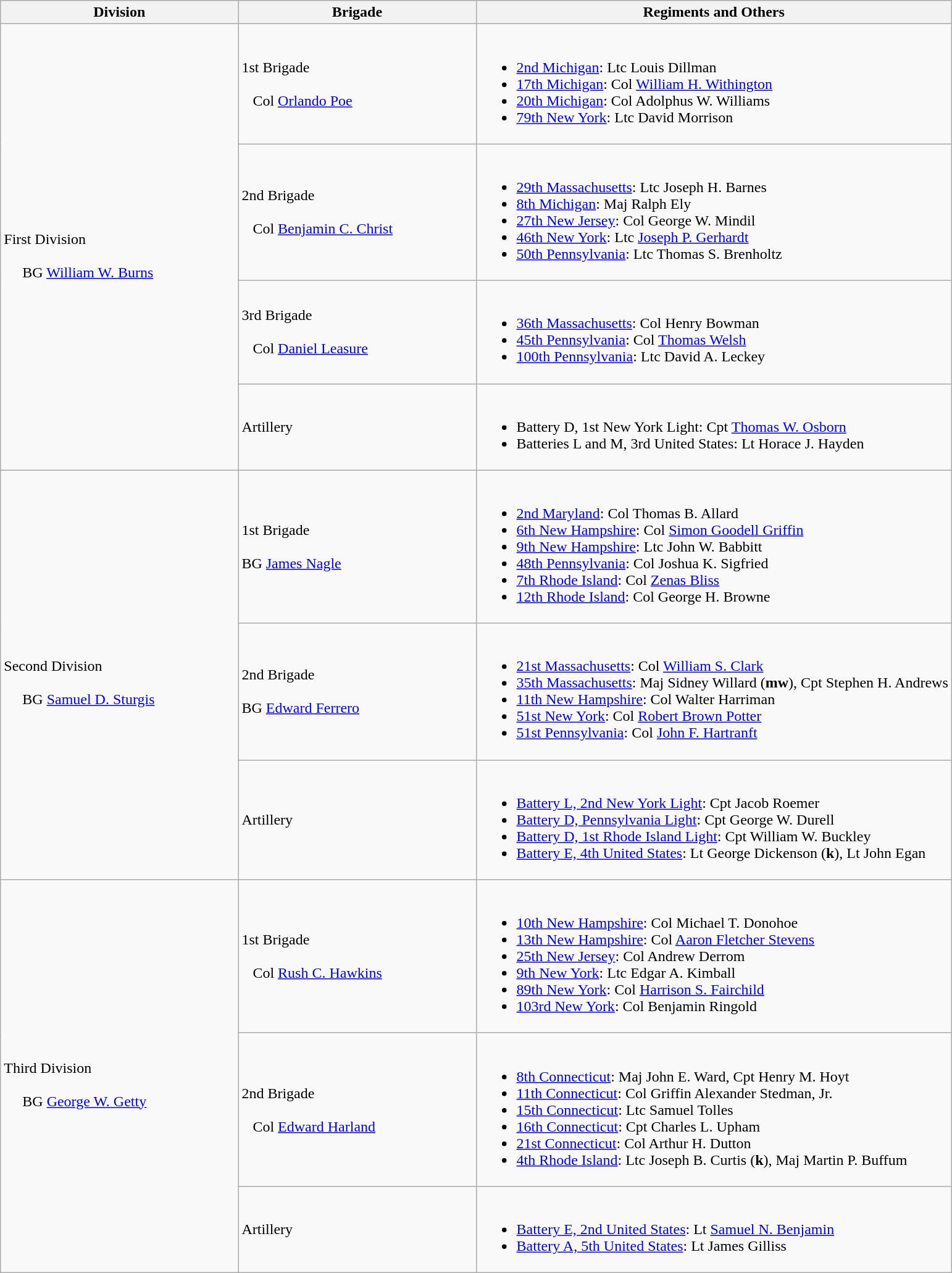<table class="wikitable">
<tr>
<th width=25%>Division</th>
<th width=25%>Brigade</th>
<th>Regiments and Others</th>
</tr>
<tr>
<td rowspan=4><br>First Division<br><br>    
BG <a href='#'>William W. Burns</a></td>
<td>1st Brigade<br><br>  
Col <a href='#'>Orlando Poe</a></td>
<td><br><ul><li><a href='#'>2nd Michigan</a>: Ltc Louis Dillman</li><li><a href='#'>17th Michigan</a>: Col <a href='#'>William H. Withington</a></li><li><a href='#'>20th Michigan</a>: Col Adolphus W. Williams</li><li><a href='#'>79th New York</a>: Ltc David Morrison</li></ul></td>
</tr>
<tr>
<td>2nd Brigade<br><br>  
Col <a href='#'>Benjamin C. Christ</a></td>
<td><br><ul><li><a href='#'>29th Massachusetts</a>: Ltc Joseph H. Barnes</li><li><a href='#'>8th Michigan</a>: Maj Ralph Ely</li><li><a href='#'>27th New Jersey</a>: Col George W. Mindil</li><li><a href='#'>46th New York</a>: Ltc <a href='#'>Joseph P. Gerhardt</a></li><li><a href='#'>50th Pennsylvania</a>: Ltc Thomas S. Brenholtz</li></ul></td>
</tr>
<tr>
<td>3rd Brigade<br><br>  
Col <a href='#'>Daniel Leasure</a></td>
<td><br><ul><li><a href='#'>36th Massachusetts</a>: Col Henry Bowman</li><li><a href='#'>45th Pennsylvania</a>: Col <a href='#'>Thomas Welsh</a></li><li><a href='#'>100th Pennsylvania</a>: Ltc David A. Leckey</li></ul></td>
</tr>
<tr>
<td>Artillery</td>
<td><br><ul><li>Battery D, 1st New York Light: Cpt <a href='#'>Thomas W. Osborn</a></li><li>Batteries L and M, 3rd United States: Lt Horace J. Hayden</li></ul></td>
</tr>
<tr>
<td rowspan=3><br>Second Division<br><br>    
BG <a href='#'>Samuel D. Sturgis</a></td>
<td>1st Brigade<br>  <br>BG <a href='#'>James Nagle</a></td>
<td><br><ul><li><a href='#'>2nd Maryland</a>: Col Thomas B. Allard</li><li><a href='#'>6th New Hampshire</a>: Col <a href='#'>Simon Goodell Griffin</a></li><li><a href='#'>9th New Hampshire</a>: Ltc John W. Babbitt</li><li><a href='#'>48th Pennsylvania</a>: Col Joshua K. Sigfried</li><li><a href='#'>7th Rhode Island</a>: Col <a href='#'>Zenas Bliss</a></li><li><a href='#'>12th Rhode Island</a>: Col George H. Browne</li></ul></td>
</tr>
<tr>
<td>2nd Brigade<br>  <br>BG <a href='#'>Edward Ferrero</a></td>
<td><br><ul><li><a href='#'>21st Massachusetts</a>: Col <a href='#'>William S. Clark</a></li><li><a href='#'>35th Massachusetts</a>: Maj Sidney Willard (<strong>mw</strong>), Cpt Stephen H. Andrews</li><li><a href='#'>11th New Hampshire</a>: Col Walter Harriman</li><li><a href='#'>51st New York</a>: Col <a href='#'>Robert Brown Potter</a></li><li><a href='#'>51st Pennsylvania</a>: Col <a href='#'>John F. Hartranft</a></li></ul></td>
</tr>
<tr>
<td>Artillery</td>
<td><br><ul><li><a href='#'>Battery L, 2nd New York Light</a>: Cpt Jacob Roemer</li><li><a href='#'>Battery D, Pennsylvania Light</a>: Cpt George W. Durell</li><li><a href='#'>Battery D, 1st Rhode Island Light</a>: Cpt William W. Buckley</li><li><a href='#'>Battery E, 4th United States</a>: Lt George Dickenson (<strong>k</strong>), Lt John Egan</li></ul></td>
</tr>
<tr>
<td rowspan=3><br>Third Division<br><br>    
BG <a href='#'>George W. Getty</a></td>
<td>1st Brigade<br><br>  
Col <a href='#'>Rush C. Hawkins</a></td>
<td><br><ul><li><a href='#'>10th New Hampshire</a>: Col Michael T. Donohoe</li><li><a href='#'>13th New Hampshire</a>: Col <a href='#'>Aaron Fletcher Stevens</a></li><li><a href='#'>25th New Jersey</a>: Col Andrew Derrom</li><li><a href='#'>9th New York</a>: Ltc Edgar A. Kimball</li><li><a href='#'>89th New York</a>: Col <a href='#'>Harrison S. Fairchild</a></li><li><a href='#'>103rd New York</a>: Col Benjamin Ringold</li></ul></td>
</tr>
<tr>
<td>2nd Brigade<br><br>  
Col <a href='#'>Edward Harland</a></td>
<td><br><ul><li><a href='#'>8th Connecticut</a>: Maj John E. Ward, Cpt Henry M. Hoyt</li><li><a href='#'>11th Connecticut</a>: Col Griffin Alexander Stedman, Jr.</li><li><a href='#'>15th Connecticut</a>: Ltc Samuel Tolles</li><li><a href='#'>16th Connecticut</a>: Cpt Charles L. Upham</li><li><a href='#'>21st Connecticut</a>: Col Arthur H. Dutton</li><li><a href='#'>4th Rhode Island</a>: Ltc Joseph B. Curtis (<strong>k</strong>), Maj Martin P. Buffum</li></ul></td>
</tr>
<tr>
<td>Artillery</td>
<td><br><ul><li><a href='#'>Battery E, 2nd United States</a>: Lt <a href='#'>Samuel N. Benjamin</a></li><li><a href='#'>Battery A, 5th United States</a>: Lt James Gilliss</li></ul></td>
</tr>
</table>
